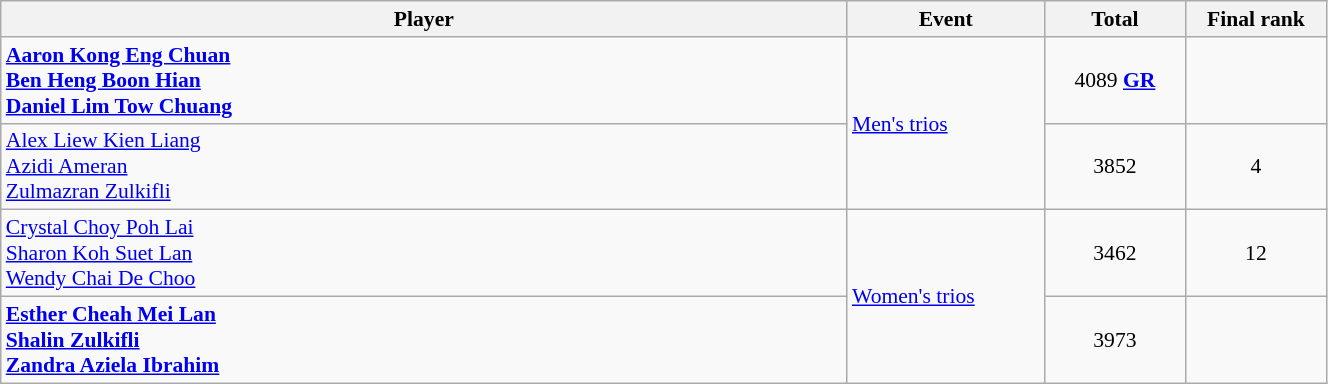<table class="wikitable" width="70%" style="text-align:center; font-size:90%">
<tr>
<th width="30%">Player</th>
<th width="7%">Event</th>
<th width="5%">Total</th>
<th width="5%">Final rank</th>
</tr>
<tr>
<td align=left><strong><a href='#'>Aaron Kong Eng Chuan</a><br><a href='#'>Ben Heng Boon Hian</a><br><a href='#'>Daniel Lim Tow Chuang</a></strong></td>
<td rowspan=2 align=left><a href='#'>Men's trios</a></td>
<td>4089 <strong><a href='#'>GR</a></strong></td>
<td></td>
</tr>
<tr>
<td align=left><a href='#'>Alex Liew Kien Liang</a><br><a href='#'>Azidi Ameran</a><br><a href='#'>Zulmazran Zulkifli</a></td>
<td>3852</td>
<td>4</td>
</tr>
<tr>
<td align=left><a href='#'>Crystal Choy Poh Lai</a><br><a href='#'>Sharon Koh Suet Lan</a><br><a href='#'>Wendy Chai De Choo</a></td>
<td rowspan="2" align="left"><a href='#'>Women's trios</a></td>
<td>3462</td>
<td>12</td>
</tr>
<tr>
<td align=left><strong><a href='#'>Esther Cheah Mei Lan</a><br><a href='#'>Shalin Zulkifli</a><br><a href='#'>Zandra Aziela Ibrahim</a></strong></td>
<td>3973</td>
<td></td>
</tr>
</table>
